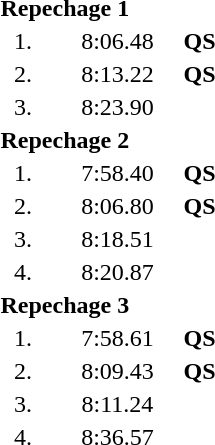<table style="text-align:center">
<tr>
<td colspan=4 align=left><strong>Repechage 1</strong></td>
</tr>
<tr>
<td width=30>1.</td>
<td align=left></td>
<td width=80>8:06.48</td>
<td><strong>QS</strong></td>
</tr>
<tr>
<td>2.</td>
<td align=left></td>
<td>8:13.22</td>
<td><strong>QS</strong></td>
</tr>
<tr>
<td>3.</td>
<td align=left></td>
<td>8:23.90</td>
<td></td>
</tr>
<tr>
<td colspan=4 align=left><strong>Repechage 2</strong></td>
</tr>
<tr>
<td>1.</td>
<td align=left></td>
<td>7:58.40</td>
<td><strong>QS</strong></td>
</tr>
<tr>
<td>2.</td>
<td align=left></td>
<td>8:06.80</td>
<td><strong>QS</strong></td>
</tr>
<tr>
<td>3.</td>
<td align=left></td>
<td>8:18.51</td>
<td></td>
</tr>
<tr>
<td>4.</td>
<td align=left></td>
<td>8:20.87</td>
<td></td>
</tr>
<tr>
<td colspan=4 align=left><strong>Repechage 3</strong></td>
</tr>
<tr>
<td>1.</td>
<td align=left></td>
<td>7:58.61</td>
<td><strong>QS</strong></td>
</tr>
<tr>
<td>2.</td>
<td align=left></td>
<td>8:09.43</td>
<td><strong>QS</strong></td>
</tr>
<tr>
<td>3.</td>
<td align=left></td>
<td>8:11.24</td>
<td></td>
</tr>
<tr>
<td>4.</td>
<td align=left></td>
<td>8:36.57</td>
<td></td>
</tr>
</table>
